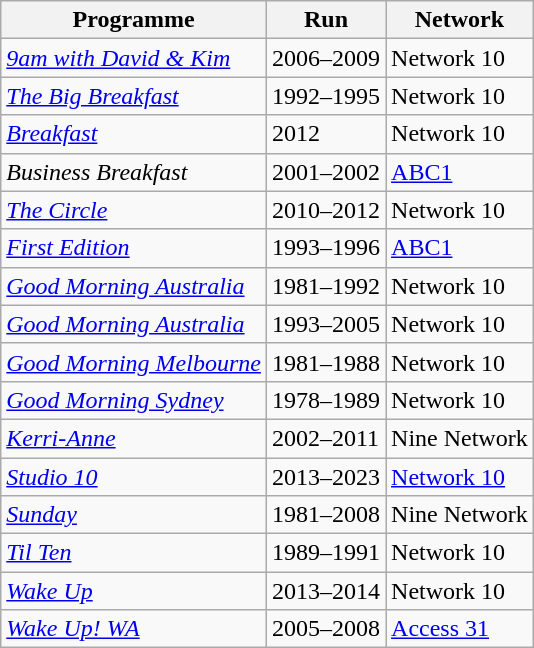<table class="wikitable">
<tr>
<th>Programme</th>
<th>Run</th>
<th>Network</th>
</tr>
<tr>
<td><em><a href='#'>9am with David & Kim</a></em></td>
<td>2006–2009</td>
<td>Network 10</td>
</tr>
<tr>
<td><em><a href='#'>The Big Breakfast</a></em></td>
<td>1992–1995</td>
<td>Network 10</td>
</tr>
<tr>
<td><em><a href='#'>Breakfast</a></em></td>
<td>2012</td>
<td>Network 10</td>
</tr>
<tr>
<td><em>Business Breakfast</em></td>
<td>2001–2002</td>
<td><a href='#'>ABC1</a></td>
</tr>
<tr>
<td><em><a href='#'>The Circle</a></em></td>
<td>2010–2012</td>
<td>Network 10</td>
</tr>
<tr>
<td><em><a href='#'>First Edition</a></em></td>
<td>1993–1996</td>
<td><a href='#'>ABC1</a></td>
</tr>
<tr>
<td><em><a href='#'>Good Morning Australia</a></em></td>
<td>1981–1992</td>
<td>Network 10</td>
</tr>
<tr>
<td><em><a href='#'>Good Morning Australia</a></em></td>
<td>1993–2005</td>
<td>Network 10</td>
</tr>
<tr>
<td><em><a href='#'>Good Morning Melbourne</a></em></td>
<td>1981–1988</td>
<td>Network 10</td>
</tr>
<tr>
<td><em><a href='#'>Good Morning Sydney</a></em></td>
<td>1978–1989</td>
<td>Network 10</td>
</tr>
<tr>
<td><em><a href='#'>Kerri-Anne</a></em></td>
<td>2002–2011</td>
<td>Nine Network</td>
</tr>
<tr>
<td><em><a href='#'>Studio 10</a></em></td>
<td>2013–2023</td>
<td><a href='#'>Network 10</a></td>
</tr>
<tr>
<td><em><a href='#'>Sunday</a></em></td>
<td>1981–2008</td>
<td>Nine Network</td>
</tr>
<tr>
<td><em><a href='#'>Til Ten</a></em></td>
<td>1989–1991</td>
<td>Network 10</td>
</tr>
<tr>
<td><em><a href='#'>Wake Up</a></em></td>
<td>2013–2014</td>
<td>Network 10</td>
</tr>
<tr>
<td><em><a href='#'>Wake Up! WA</a></em></td>
<td>2005–2008</td>
<td><a href='#'>Access 31</a></td>
</tr>
</table>
